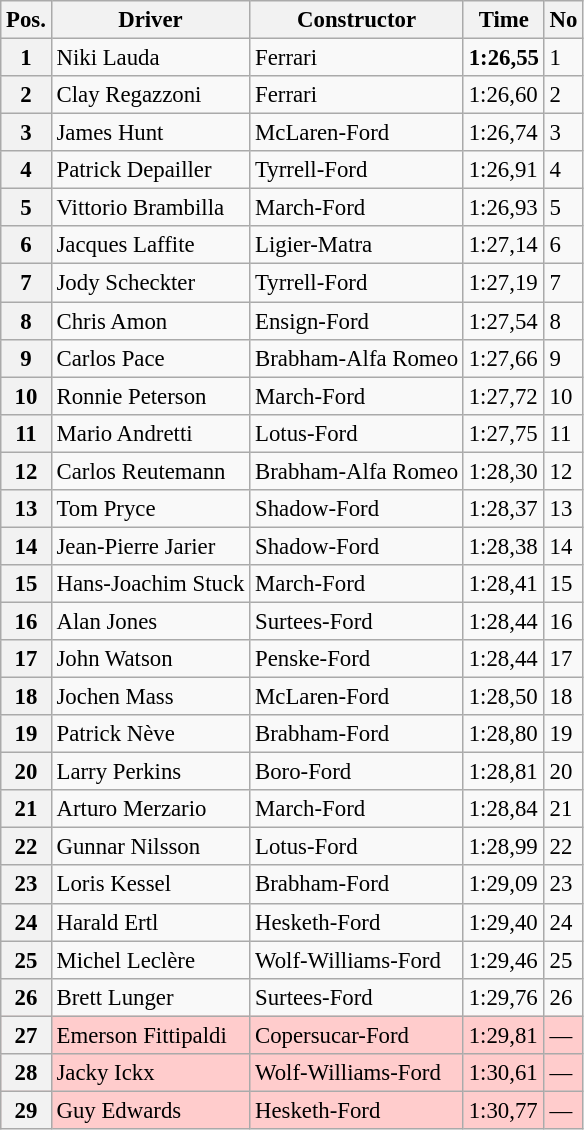<table class="wikitable sortable" style="font-size: 95%">
<tr>
<th>Pos.</th>
<th>Driver</th>
<th>Constructor</th>
<th>Time</th>
<th>No</th>
</tr>
<tr>
<th>1</th>
<td>Niki Lauda</td>
<td>Ferrari</td>
<td><strong>1:26,55</strong></td>
<td>1</td>
</tr>
<tr>
<th>2</th>
<td>Clay Regazzoni</td>
<td>Ferrari</td>
<td>1:26,60</td>
<td>2</td>
</tr>
<tr>
<th>3</th>
<td>James Hunt</td>
<td>McLaren-Ford</td>
<td>1:26,74</td>
<td>3</td>
</tr>
<tr>
<th>4</th>
<td>Patrick Depailler</td>
<td>Tyrrell-Ford</td>
<td>1:26,91</td>
<td>4</td>
</tr>
<tr>
<th>5</th>
<td>Vittorio Brambilla</td>
<td>March-Ford</td>
<td>1:26,93</td>
<td>5</td>
</tr>
<tr>
<th>6</th>
<td>Jacques Laffite</td>
<td>Ligier-Matra</td>
<td>1:27,14</td>
<td>6</td>
</tr>
<tr>
<th>7</th>
<td>Jody Scheckter</td>
<td>Tyrrell-Ford</td>
<td>1:27,19</td>
<td>7</td>
</tr>
<tr>
<th>8</th>
<td>Chris Amon</td>
<td>Ensign-Ford</td>
<td>1:27,54</td>
<td>8</td>
</tr>
<tr>
<th>9</th>
<td>Carlos Pace</td>
<td>Brabham-Alfa Romeo</td>
<td>1:27,66</td>
<td>9</td>
</tr>
<tr>
<th>10</th>
<td>Ronnie Peterson</td>
<td>March-Ford</td>
<td>1:27,72</td>
<td>10</td>
</tr>
<tr>
<th>11</th>
<td>Mario Andretti</td>
<td>Lotus-Ford</td>
<td>1:27,75</td>
<td>11</td>
</tr>
<tr>
<th>12</th>
<td>Carlos Reutemann</td>
<td>Brabham-Alfa Romeo</td>
<td>1:28,30</td>
<td>12</td>
</tr>
<tr>
<th>13</th>
<td>Tom Pryce</td>
<td>Shadow-Ford</td>
<td>1:28,37</td>
<td>13</td>
</tr>
<tr>
<th>14</th>
<td>Jean-Pierre Jarier</td>
<td>Shadow-Ford</td>
<td>1:28,38</td>
<td>14</td>
</tr>
<tr>
<th>15</th>
<td>Hans-Joachim Stuck</td>
<td>March-Ford</td>
<td>1:28,41</td>
<td>15</td>
</tr>
<tr>
<th>16</th>
<td>Alan Jones</td>
<td>Surtees-Ford</td>
<td>1:28,44</td>
<td>16</td>
</tr>
<tr>
<th>17</th>
<td>John Watson</td>
<td>Penske-Ford</td>
<td>1:28,44</td>
<td>17</td>
</tr>
<tr>
<th>18</th>
<td>Jochen Mass</td>
<td>McLaren-Ford</td>
<td>1:28,50</td>
<td>18</td>
</tr>
<tr>
<th>19</th>
<td>Patrick Nève</td>
<td>Brabham-Ford</td>
<td>1:28,80</td>
<td>19</td>
</tr>
<tr>
<th>20</th>
<td>Larry Perkins</td>
<td>Boro-Ford</td>
<td>1:28,81</td>
<td>20</td>
</tr>
<tr>
<th>21</th>
<td>Arturo Merzario</td>
<td>March-Ford</td>
<td>1:28,84</td>
<td>21</td>
</tr>
<tr>
<th>22</th>
<td>Gunnar Nilsson</td>
<td>Lotus-Ford</td>
<td>1:28,99</td>
<td>22</td>
</tr>
<tr>
<th>23</th>
<td>Loris Kessel</td>
<td>Brabham-Ford</td>
<td>1:29,09</td>
<td>23</td>
</tr>
<tr>
<th>24</th>
<td>Harald Ertl</td>
<td>Hesketh-Ford</td>
<td>1:29,40</td>
<td>24</td>
</tr>
<tr>
<th>25</th>
<td>Michel Leclère</td>
<td>Wolf-Williams-Ford</td>
<td>1:29,46</td>
<td>25</td>
</tr>
<tr>
<th>26</th>
<td>Brett Lunger</td>
<td>Surtees-Ford</td>
<td>1:29,76</td>
<td>26</td>
</tr>
<tr style="background:#ffcccc;">
<th>27</th>
<td>Emerson Fittipaldi</td>
<td>Copersucar-Ford</td>
<td>1:29,81</td>
<td>—</td>
</tr>
<tr style="background:#ffcccc;">
<th>28</th>
<td>Jacky Ickx</td>
<td>Wolf-Williams-Ford</td>
<td>1:30,61</td>
<td>—</td>
</tr>
<tr style="background:#ffcccc;">
<th>29</th>
<td>Guy Edwards</td>
<td>Hesketh-Ford</td>
<td>1:30,77</td>
<td>—</td>
</tr>
</table>
